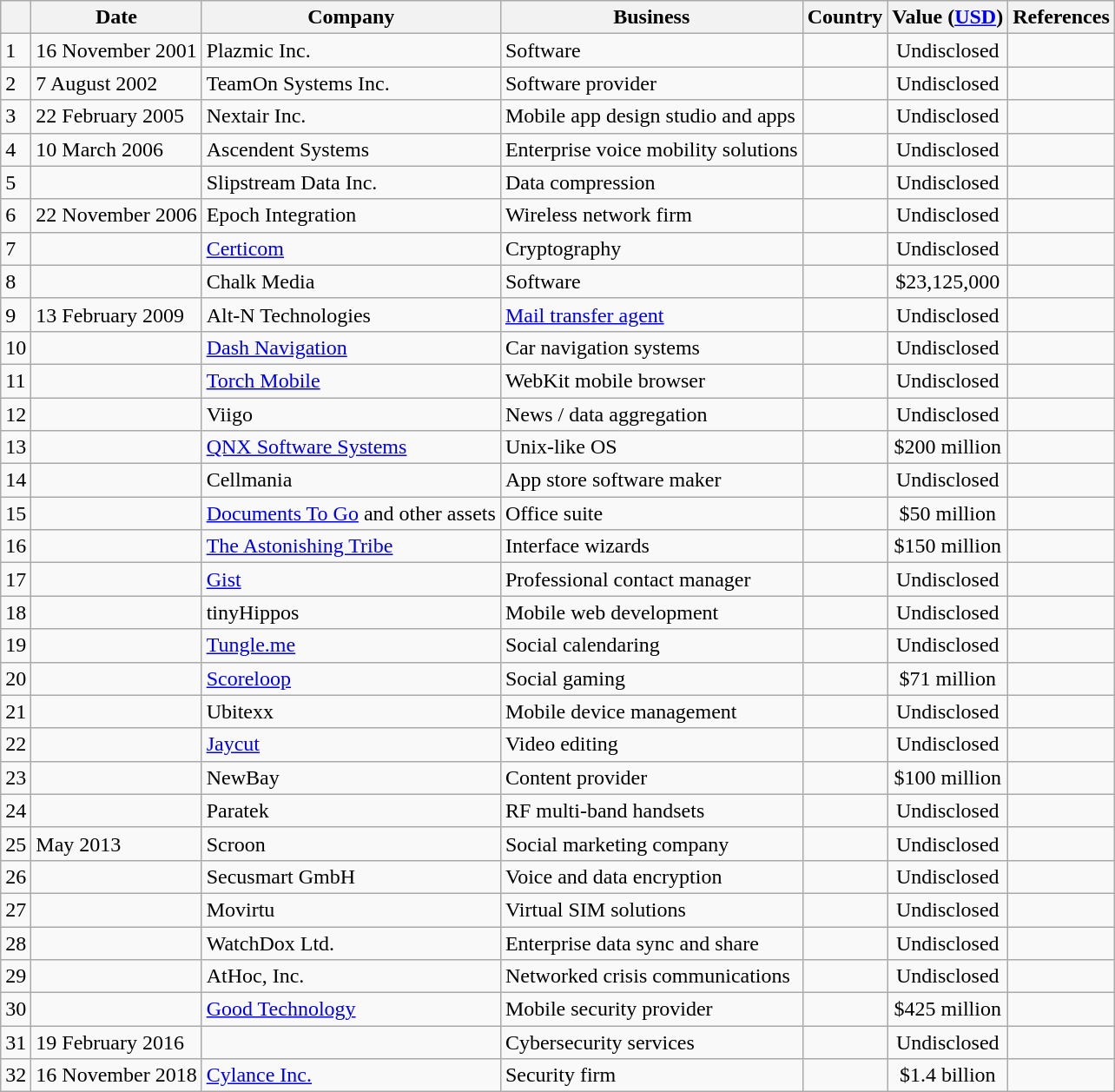<table class="wikitable sortable">
<tr>
<th></th>
<th>Date</th>
<th>Company</th>
<th>Business</th>
<th>Country</th>
<th>Value (<a href='#'>USD</a>)</th>
<th class="unsortable">References</th>
</tr>
<tr>
<td>1</td>
<td>16 November 2001</td>
<td>Plazmic Inc.</td>
<td>Software</td>
<td></td>
<td align="center">Undisclosed</td>
<td align="center"></td>
</tr>
<tr>
<td>2</td>
<td>7 August 2002</td>
<td>TeamOn Systems Inc.</td>
<td>Software provider</td>
<td></td>
<td align="center">Undisclosed</td>
<td align="center"></td>
</tr>
<tr>
<td>3</td>
<td>22 February 2005</td>
<td>Nextair Inc.</td>
<td>Mobile app design studio and apps</td>
<td></td>
<td align="center">Undisclosed</td>
<td align="center"></td>
</tr>
<tr>
<td>4</td>
<td>10 March 2006</td>
<td>Ascendent Systems</td>
<td>Enterprise voice mobility solutions</td>
<td></td>
<td align="center">Undisclosed</td>
<td align="center"></td>
</tr>
<tr>
<td>5</td>
<td></td>
<td>Slipstream Data Inc.</td>
<td>Data compression</td>
<td></td>
<td align="center">Undisclosed</td>
<td align="center"></td>
</tr>
<tr>
<td>6</td>
<td>22 November 2006</td>
<td>Epoch Integration</td>
<td>Wireless network firm</td>
<td></td>
<td align="center">Undisclosed</td>
<td align="center"></td>
</tr>
<tr>
<td>7</td>
<td></td>
<td><a href='#'>Certicom</a></td>
<td>Cryptography</td>
<td></td>
<td align="center">Undisclosed</td>
<td align="center"></td>
</tr>
<tr>
<td>8</td>
<td></td>
<td>Chalk Media</td>
<td>Software</td>
<td></td>
<td align="center">$23,125,000</td>
<td align="center"></td>
</tr>
<tr>
<td>9</td>
<td>13 February 2009</td>
<td>Alt-N Technologies</td>
<td><a href='#'>Mail transfer agent</a></td>
<td></td>
<td align="center">Undisclosed</td>
<td align="center"></td>
</tr>
<tr>
<td>10</td>
<td></td>
<td><a href='#'>Dash Navigation</a></td>
<td>Car navigation systems</td>
<td></td>
<td align="center">Undisclosed</td>
<td align="center"></td>
</tr>
<tr>
<td>11</td>
<td></td>
<td><a href='#'>Torch Mobile</a></td>
<td>WebKit mobile browser</td>
<td></td>
<td align="center">Undisclosed</td>
<td align="center"></td>
</tr>
<tr>
<td>12</td>
<td></td>
<td>Viigo</td>
<td>News / data aggregation</td>
<td></td>
<td align="center">Undisclosed</td>
<td align="center"></td>
</tr>
<tr>
<td>13</td>
<td></td>
<td><a href='#'>QNX Software Systems</a></td>
<td>Unix-like OS</td>
<td></td>
<td align="center">$200 million</td>
<td align="center"></td>
</tr>
<tr>
<td>14</td>
<td></td>
<td>Cellmania</td>
<td>App store software maker</td>
<td></td>
<td align="center">Undisclosed</td>
<td align="center"></td>
</tr>
<tr>
<td>15</td>
<td></td>
<td><a href='#'>Documents To Go</a> and other assets</td>
<td>Office suite</td>
<td></td>
<td align="center">$50 million</td>
<td align="center"></td>
</tr>
<tr>
<td>16</td>
<td></td>
<td><a href='#'>The Astonishing Tribe</a></td>
<td>Interface wizards</td>
<td></td>
<td align="center">$150 million</td>
<td align="center"></td>
</tr>
<tr>
<td>17</td>
<td></td>
<td><a href='#'>Gist</a></td>
<td>Professional contact manager</td>
<td></td>
<td align="center">Undisclosed</td>
<td align="center"></td>
</tr>
<tr>
<td>18</td>
<td></td>
<td>tinyHippos</td>
<td>Mobile web development</td>
<td></td>
<td align="center">Undisclosed</td>
<td align="center"></td>
</tr>
<tr>
<td>19</td>
<td></td>
<td><a href='#'>Tungle.me</a></td>
<td>Social calendaring</td>
<td></td>
<td align="center">Undisclosed</td>
<td align="center"></td>
</tr>
<tr>
<td>20</td>
<td></td>
<td><a href='#'>Scoreloop</a></td>
<td>Social gaming</td>
<td></td>
<td align="center">$71 million</td>
<td align="center"></td>
</tr>
<tr>
<td>21</td>
<td></td>
<td>Ubitexx</td>
<td>Mobile device management</td>
<td></td>
<td align="center">Undisclosed</td>
<td align="center"></td>
</tr>
<tr>
<td>22</td>
<td></td>
<td><a href='#'>Jaycut</a></td>
<td>Video editing</td>
<td></td>
<td align="center">Undisclosed</td>
<td align="center"></td>
</tr>
<tr>
<td>23</td>
<td></td>
<td>NewBay</td>
<td>Content provider</td>
<td></td>
<td align="center">$100 million</td>
<td align="center"></td>
</tr>
<tr>
<td>24</td>
<td></td>
<td>Paratek</td>
<td>RF multi-band handsets</td>
<td></td>
<td align="center">Undisclosed</td>
<td align="center"></td>
</tr>
<tr>
<td>25</td>
<td>May 2013</td>
<td>Scroon</td>
<td>Social marketing company</td>
<td></td>
<td align="center">Undisclosed</td>
<td align="center"></td>
</tr>
<tr>
<td>26</td>
<td></td>
<td>Secusmart GmbH</td>
<td>Voice and data encryption</td>
<td></td>
<td align="center">Undisclosed</td>
<td align="center"></td>
</tr>
<tr>
<td>27</td>
<td></td>
<td>Movirtu</td>
<td>Virtual SIM solutions</td>
<td></td>
<td align="center">Undisclosed</td>
<td align="center"></td>
</tr>
<tr>
<td>28</td>
<td></td>
<td>WatchDox Ltd.</td>
<td>Enterprise data sync and share</td>
<td></td>
<td align="center">Undisclosed</td>
<td align="center"></td>
</tr>
<tr>
<td>29</td>
<td></td>
<td>AtHoc, Inc.</td>
<td>Networked crisis communications</td>
<td></td>
<td align="center">Undisclosed</td>
<td align="center"></td>
</tr>
<tr>
<td>30</td>
<td></td>
<td><a href='#'>Good Technology</a></td>
<td>Mobile security provider</td>
<td></td>
<td align="center">$425 million</td>
<td align="center"></td>
</tr>
<tr>
<td>31</td>
<td>19 February 2016</td>
<td></td>
<td>Cybersecurity services</td>
<td></td>
<td align="center">Undisclosed</td>
<td align="center"></td>
</tr>
<tr>
<td>32</td>
<td>16 November 2018</td>
<td><a href='#'>Cylance Inc.</a></td>
<td>Security firm</td>
<td></td>
<td align="center">$1.4 billion</td>
<td align="center"></td>
</tr>
</table>
